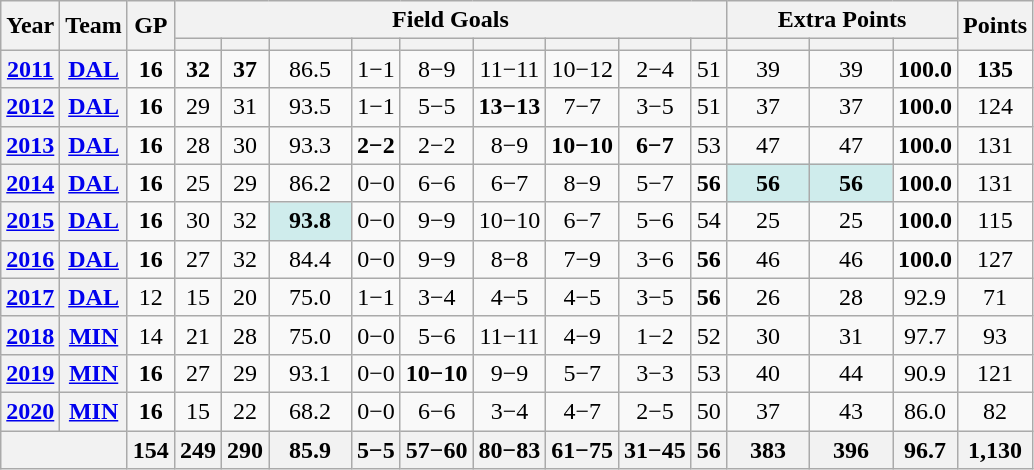<table class="wikitable" style="text-align:center;">
<tr>
<th rowspan="2">Year</th>
<th rowspan="2">Team</th>
<th rowspan="2">GP</th>
<th colspan="9">Field Goals</th>
<th colspan="3">Extra Points</th>
<th rowspan="2">Points</th>
</tr>
<tr>
<th></th>
<th></th>
<th></th>
<th></th>
<th></th>
<th></th>
<th></th>
<th></th>
<th></th>
<th></th>
<th></th>
<th></th>
</tr>
<tr>
<th><a href='#'>2011</a></th>
<th><a href='#'>DAL</a></th>
<td><strong>16</strong></td>
<td><strong>32</strong></td>
<td><strong>37</strong></td>
<td>86.5</td>
<td>1−1</td>
<td>8−9</td>
<td>11−11</td>
<td>10−12</td>
<td>2−4</td>
<td>51</td>
<td>39</td>
<td>39</td>
<td><strong>100.0</strong></td>
<td><strong>135</strong></td>
</tr>
<tr>
<th><a href='#'>2012</a></th>
<th><a href='#'>DAL</a></th>
<td><strong>16</strong></td>
<td>29</td>
<td>31</td>
<td>93.5</td>
<td>1−1</td>
<td>5−5</td>
<td><strong>13−13</strong></td>
<td>7−7</td>
<td>3−5</td>
<td>51</td>
<td>37</td>
<td>37</td>
<td><strong>100.0</strong></td>
<td>124</td>
</tr>
<tr>
<th><a href='#'>2013</a></th>
<th><a href='#'>DAL</a></th>
<td><strong>16</strong></td>
<td>28</td>
<td>30</td>
<td>93.3</td>
<td><strong>2−2</strong></td>
<td>2−2</td>
<td>8−9</td>
<td><strong>10−10</strong></td>
<td><strong>6−7</strong></td>
<td>53</td>
<td>47</td>
<td>47</td>
<td><strong>100.0</strong></td>
<td>131</td>
</tr>
<tr>
<th><a href='#'>2014</a></th>
<th><a href='#'>DAL</a></th>
<td><strong>16</strong></td>
<td>25</td>
<td>29</td>
<td>86.2</td>
<td>0−0</td>
<td>6−6</td>
<td>6−7</td>
<td>8−9</td>
<td>5−7</td>
<td><strong>56</strong></td>
<td style="background:#cfecec; width:3em;"><strong>56</strong></td>
<td style="background:#cfecec; width:3em;"><strong>56</strong></td>
<td><strong>100.0</strong></td>
<td>131</td>
</tr>
<tr>
<th><a href='#'>2015</a></th>
<th><a href='#'>DAL</a></th>
<td><strong>16</strong></td>
<td>30</td>
<td>32</td>
<td style="background:#cfecec; width:3em;"><strong>93.8</strong></td>
<td>0−0</td>
<td>9−9</td>
<td>10−10</td>
<td>6−7</td>
<td>5−6</td>
<td>54</td>
<td>25</td>
<td>25</td>
<td><strong>100.0</strong></td>
<td>115</td>
</tr>
<tr>
<th><a href='#'>2016</a></th>
<th><a href='#'>DAL</a></th>
<td><strong>16</strong></td>
<td>27</td>
<td>32</td>
<td>84.4</td>
<td>0−0</td>
<td>9−9</td>
<td>8−8</td>
<td>7−9</td>
<td>3−6</td>
<td><strong>56</strong></td>
<td>46</td>
<td>46</td>
<td><strong>100.0</strong></td>
<td>127</td>
</tr>
<tr>
<th><a href='#'>2017</a></th>
<th><a href='#'>DAL</a></th>
<td>12</td>
<td>15</td>
<td>20</td>
<td>75.0</td>
<td>1−1</td>
<td>3−4</td>
<td>4−5</td>
<td>4−5</td>
<td>3−5</td>
<td><strong>56</strong></td>
<td>26</td>
<td>28</td>
<td>92.9</td>
<td>71</td>
</tr>
<tr>
<th><a href='#'>2018</a></th>
<th><a href='#'>MIN</a></th>
<td>14</td>
<td>21</td>
<td>28</td>
<td>75.0</td>
<td>0−0</td>
<td>5−6</td>
<td>11−11</td>
<td>4−9</td>
<td>1−2</td>
<td>52</td>
<td>30</td>
<td>31</td>
<td>97.7</td>
<td>93</td>
</tr>
<tr>
<th><a href='#'>2019</a></th>
<th><a href='#'>MIN</a></th>
<td><strong>16</strong></td>
<td>27</td>
<td>29</td>
<td>93.1</td>
<td>0−0</td>
<td><strong>10−10</strong></td>
<td>9−9</td>
<td>5−7</td>
<td>3−3</td>
<td>53</td>
<td>40</td>
<td>44</td>
<td>90.9</td>
<td>121</td>
</tr>
<tr>
<th><a href='#'>2020</a></th>
<th><a href='#'>MIN</a></th>
<td><strong>16</strong></td>
<td>15</td>
<td>22</td>
<td>68.2</td>
<td>0−0</td>
<td>6−6</td>
<td>3−4</td>
<td>4−7</td>
<td>2−5</td>
<td>50</td>
<td>37</td>
<td>43</td>
<td>86.0</td>
<td>82</td>
</tr>
<tr>
<th colspan="2"></th>
<th>154</th>
<th>249</th>
<th>290</th>
<th>85.9</th>
<th>5−5</th>
<th>57−60</th>
<th>80−83</th>
<th>61−75</th>
<th>31−45</th>
<th>56</th>
<th>383</th>
<th>396</th>
<th>96.7</th>
<th>1,130</th>
</tr>
</table>
